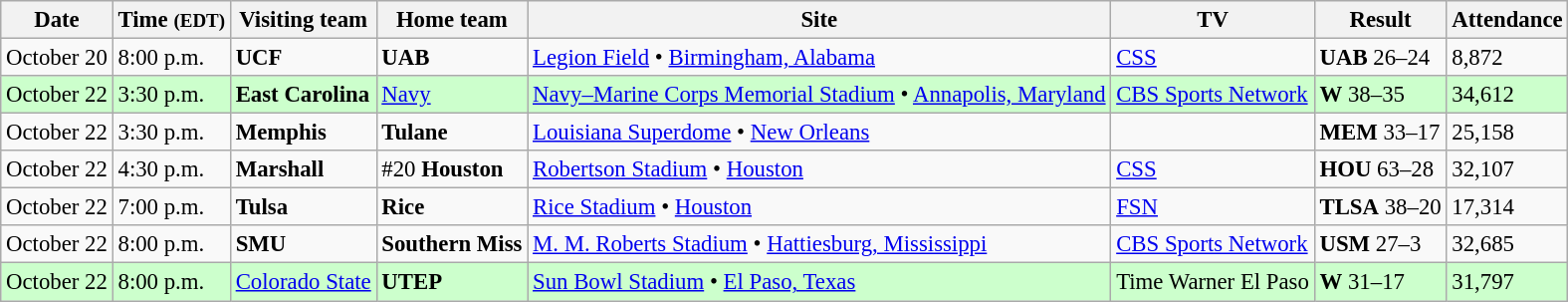<table class="wikitable" style="font-size:95%;">
<tr>
<th>Date</th>
<th>Time <small>(EDT)</small></th>
<th>Visiting team</th>
<th>Home team</th>
<th>Site</th>
<th>TV</th>
<th>Result</th>
<th>Attendance</th>
</tr>
<tr bgcolor=>
<td>October 20</td>
<td>8:00 p.m.</td>
<td><strong>UCF</strong></td>
<td><strong>UAB</strong></td>
<td><a href='#'>Legion Field</a> • <a href='#'>Birmingham, Alabama</a></td>
<td><a href='#'>CSS</a></td>
<td><strong>UAB</strong> 26–24</td>
<td>8,872</td>
</tr>
<tr bgcolor=#ccffcc>
<td>October 22</td>
<td>3:30 p.m.</td>
<td><strong>East Carolina</strong></td>
<td><a href='#'>Navy</a></td>
<td><a href='#'>Navy–Marine Corps Memorial Stadium</a> • <a href='#'>Annapolis, Maryland</a></td>
<td><a href='#'>CBS Sports Network</a></td>
<td><strong>W</strong> 38–35</td>
<td>34,612</td>
</tr>
<tr bgcolor=>
<td>October 22</td>
<td>3:30 p.m.</td>
<td><strong>Memphis</strong></td>
<td><strong>Tulane</strong></td>
<td><a href='#'>Louisiana Superdome</a> • <a href='#'>New Orleans</a></td>
<td></td>
<td><strong>MEM</strong> 33–17</td>
<td>25,158</td>
</tr>
<tr bgcolor=>
<td>October 22</td>
<td>4:30 p.m.</td>
<td><strong>Marshall</strong></td>
<td>#20 <strong>Houston</strong></td>
<td><a href='#'>Robertson Stadium</a> • <a href='#'>Houston</a></td>
<td><a href='#'>CSS</a></td>
<td><strong>HOU</strong> 63–28</td>
<td>32,107</td>
</tr>
<tr bgcolor=>
<td>October 22</td>
<td>7:00 p.m.</td>
<td><strong>Tulsa</strong></td>
<td><strong>Rice</strong></td>
<td><a href='#'>Rice Stadium</a> • <a href='#'>Houston</a></td>
<td><a href='#'>FSN</a></td>
<td><strong>TLSA</strong> 38–20</td>
<td>17,314</td>
</tr>
<tr bgcolor=>
<td>October 22</td>
<td>8:00 p.m.</td>
<td><strong>SMU</strong></td>
<td><strong>Southern Miss</strong></td>
<td><a href='#'>M. M. Roberts Stadium</a> • <a href='#'>Hattiesburg, Mississippi</a></td>
<td><a href='#'>CBS Sports Network</a></td>
<td><strong>USM</strong> 27–3</td>
<td>32,685</td>
</tr>
<tr bgcolor=#ccffcc>
<td>October 22</td>
<td>8:00 p.m.</td>
<td><a href='#'>Colorado State</a></td>
<td><strong>UTEP</strong></td>
<td><a href='#'>Sun Bowl Stadium</a> • <a href='#'>El Paso, Texas</a></td>
<td>Time Warner El Paso</td>
<td><strong>W</strong> 31–17</td>
<td>31,797</td>
</tr>
</table>
